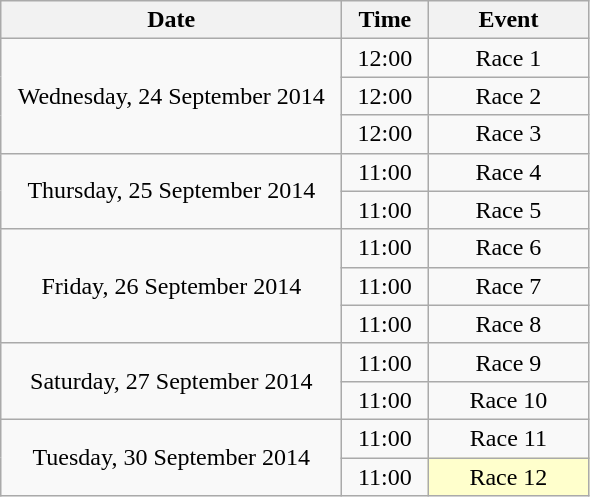<table class = "wikitable" style="text-align:center;">
<tr>
<th width=220>Date</th>
<th width=50>Time</th>
<th width=100>Event</th>
</tr>
<tr>
<td rowspan=3>Wednesday, 24 September 2014</td>
<td>12:00</td>
<td>Race 1</td>
</tr>
<tr>
<td>12:00</td>
<td>Race 2</td>
</tr>
<tr>
<td>12:00</td>
<td>Race 3</td>
</tr>
<tr>
<td rowspan=2>Thursday, 25 September 2014</td>
<td>11:00</td>
<td>Race 4</td>
</tr>
<tr>
<td>11:00</td>
<td>Race 5</td>
</tr>
<tr>
<td rowspan=3>Friday, 26 September 2014</td>
<td>11:00</td>
<td>Race 6</td>
</tr>
<tr>
<td>11:00</td>
<td>Race 7</td>
</tr>
<tr>
<td>11:00</td>
<td>Race 8</td>
</tr>
<tr>
<td rowspan=2>Saturday, 27 September 2014</td>
<td>11:00</td>
<td>Race 9</td>
</tr>
<tr>
<td>11:00</td>
<td>Race 10</td>
</tr>
<tr>
<td rowspan=2>Tuesday, 30 September 2014</td>
<td>11:00</td>
<td>Race 11</td>
</tr>
<tr>
<td>11:00</td>
<td bgcolor=ffffcc>Race 12</td>
</tr>
</table>
